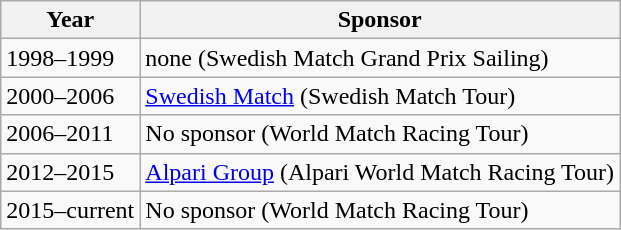<table class=wikitable>
<tr>
<th>Year</th>
<th>Sponsor</th>
</tr>
<tr>
<td>1998–1999</td>
<td>none (Swedish Match Grand Prix Sailing)</td>
</tr>
<tr>
<td>2000–2006</td>
<td><a href='#'>Swedish Match</a> (Swedish Match Tour)</td>
</tr>
<tr>
<td>2006–2011</td>
<td>No sponsor (World Match Racing Tour)</td>
</tr>
<tr>
<td>2012–2015</td>
<td><a href='#'>Alpari Group</a> (Alpari World Match Racing Tour)</td>
</tr>
<tr>
<td>2015–current</td>
<td>No sponsor (World Match Racing Tour)</td>
</tr>
</table>
